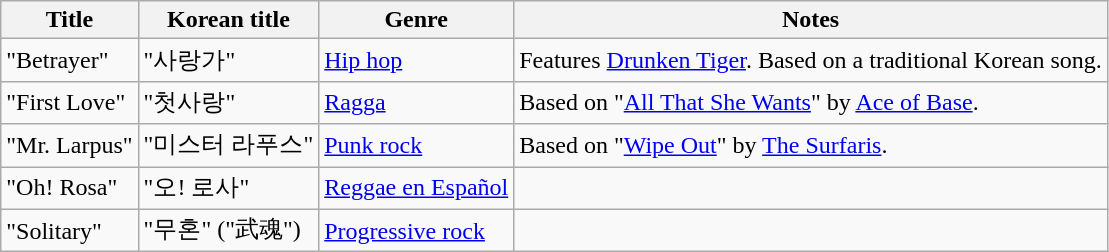<table class="wikitable">
<tr>
<th>Title</th>
<th>Korean title</th>
<th>Genre</th>
<th>Notes</th>
</tr>
<tr>
<td>"Betrayer"</td>
<td>"사랑가"</td>
<td><a href='#'>Hip hop</a></td>
<td>Features <a href='#'>Drunken Tiger</a>. Based on a traditional Korean song.</td>
</tr>
<tr>
<td>"First Love"</td>
<td>"첫사랑"</td>
<td><a href='#'>Ragga</a></td>
<td>Based on "<a href='#'>All That She Wants</a>" by <a href='#'>Ace of Base</a>.</td>
</tr>
<tr>
<td>"Mr. Larpus"</td>
<td>"미스터 라푸스"</td>
<td><a href='#'>Punk rock</a></td>
<td>Based on "<a href='#'>Wipe Out</a>" by <a href='#'>The Surfaris</a>.</td>
</tr>
<tr>
<td>"Oh! Rosa"</td>
<td>"오! 로사"</td>
<td><a href='#'>Reggae en Español</a></td>
<td></td>
</tr>
<tr>
<td>"Solitary"</td>
<td>"무혼" ("武魂")</td>
<td><a href='#'>Progressive rock</a></td>
<td></td>
</tr>
</table>
